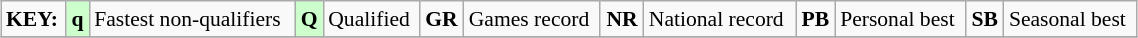<table class="wikitable" style="margin:0.5em auto; font-size:90%;position:relative;" width=60%>
<tr>
<td><strong>KEY:</strong></td>
<td bgcolor=ccffcc align=center><strong>q</strong></td>
<td>Fastest non-qualifiers</td>
<td bgcolor=ccffcc align=center><strong>Q</strong></td>
<td>Qualified</td>
<td align=center><strong>GR</strong></td>
<td>Games record</td>
<td align=center><strong>NR</strong></td>
<td>National record</td>
<td align=center><strong>PB</strong></td>
<td>Personal best</td>
<td align=center><strong>SB</strong></td>
<td>Seasonal best</td>
</tr>
<tr>
</tr>
</table>
